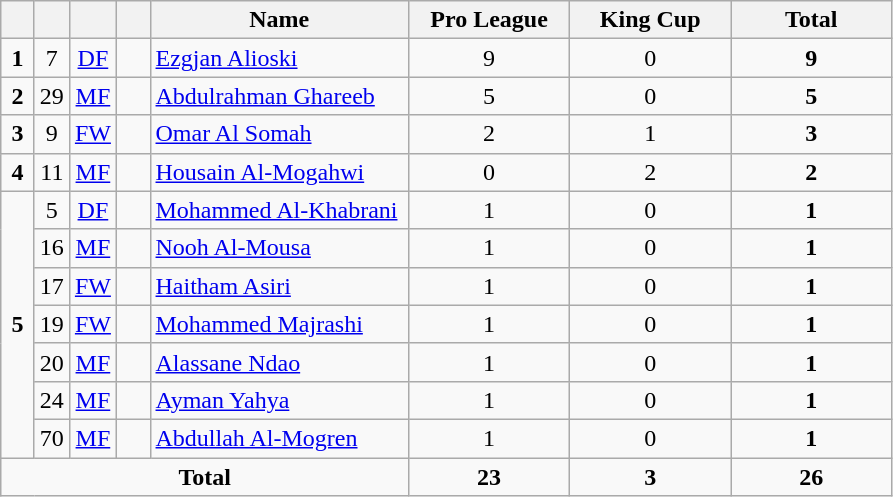<table class="wikitable" style="text-align:center">
<tr>
<th width=15></th>
<th width=15></th>
<th width=15></th>
<th width=15></th>
<th width=165>Name</th>
<th width=100>Pro League</th>
<th width=100>King Cup</th>
<th width=100>Total</th>
</tr>
<tr>
<td><strong>1</strong></td>
<td>7</td>
<td><a href='#'>DF</a></td>
<td></td>
<td align=left><a href='#'>Ezgjan Alioski</a></td>
<td>9</td>
<td>0</td>
<td><strong>9</strong></td>
</tr>
<tr>
<td><strong>2</strong></td>
<td>29</td>
<td><a href='#'>MF</a></td>
<td></td>
<td align=left><a href='#'>Abdulrahman Ghareeb</a></td>
<td>5</td>
<td>0</td>
<td><strong>5</strong></td>
</tr>
<tr>
<td><strong>3</strong></td>
<td>9</td>
<td><a href='#'>FW</a></td>
<td></td>
<td align=left><a href='#'>Omar Al Somah</a></td>
<td>2</td>
<td>1</td>
<td><strong>3</strong></td>
</tr>
<tr>
<td><strong>4</strong></td>
<td>11</td>
<td><a href='#'>MF</a></td>
<td></td>
<td align=left><a href='#'>Housain Al-Mogahwi</a></td>
<td>0</td>
<td>2</td>
<td><strong>2</strong></td>
</tr>
<tr>
<td rowspan=7><strong>5</strong></td>
<td>5</td>
<td><a href='#'>DF</a></td>
<td></td>
<td align=left><a href='#'>Mohammed Al-Khabrani</a></td>
<td>1</td>
<td>0</td>
<td><strong>1</strong></td>
</tr>
<tr>
<td>16</td>
<td><a href='#'>MF</a></td>
<td></td>
<td align=left><a href='#'>Nooh Al-Mousa</a></td>
<td>1</td>
<td>0</td>
<td><strong>1</strong></td>
</tr>
<tr>
<td>17</td>
<td><a href='#'>FW</a></td>
<td></td>
<td align=left><a href='#'>Haitham Asiri</a></td>
<td>1</td>
<td>0</td>
<td><strong>1</strong></td>
</tr>
<tr>
<td>19</td>
<td><a href='#'>FW</a></td>
<td></td>
<td align=left><a href='#'>Mohammed Majrashi</a></td>
<td>1</td>
<td>0</td>
<td><strong>1</strong></td>
</tr>
<tr>
<td>20</td>
<td><a href='#'>MF</a></td>
<td></td>
<td align=left><a href='#'>Alassane Ndao</a></td>
<td>1</td>
<td>0</td>
<td><strong>1</strong></td>
</tr>
<tr>
<td>24</td>
<td><a href='#'>MF</a></td>
<td></td>
<td align=left><a href='#'>Ayman Yahya</a></td>
<td>1</td>
<td>0</td>
<td><strong>1</strong></td>
</tr>
<tr>
<td>70</td>
<td><a href='#'>MF</a></td>
<td></td>
<td align=left><a href='#'>Abdullah Al-Mogren</a></td>
<td>1</td>
<td>0</td>
<td><strong>1</strong></td>
</tr>
<tr>
<td colspan=5><strong>Total</strong></td>
<td><strong>23</strong></td>
<td><strong>3</strong></td>
<td><strong>26</strong></td>
</tr>
</table>
